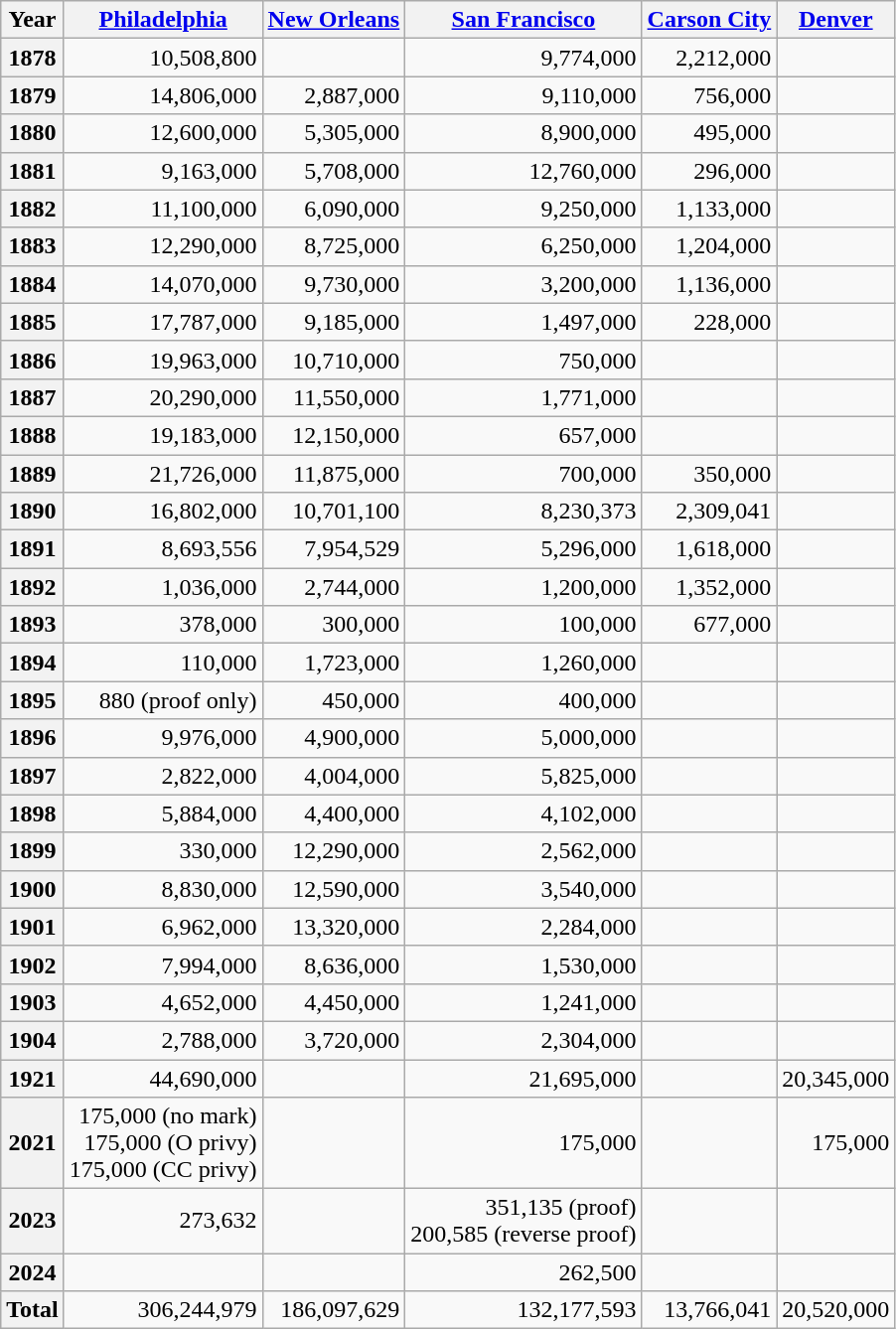<table class="wikitable sortable plainrowheaders" style="text-align: right;">
<tr>
<th scope="col">Year</th>
<th scope="col"><a href='#'>Philadelphia</a></th>
<th scope="col"><a href='#'>New Orleans</a></th>
<th scope="col"><a href='#'>San Francisco</a></th>
<th scope="col"><a href='#'>Carson City</a></th>
<th scope="col"><a href='#'>Denver</a></th>
</tr>
<tr>
<th scope="row">1878</th>
<td>10,508,800</td>
<td></td>
<td>9,774,000</td>
<td>2,212,000</td>
<td></td>
</tr>
<tr>
<th scope="row">1879</th>
<td>14,806,000</td>
<td>2,887,000</td>
<td>9,110,000</td>
<td>756,000</td>
<td></td>
</tr>
<tr>
<th scope="row">1880</th>
<td>12,600,000</td>
<td>5,305,000</td>
<td>8,900,000</td>
<td>495,000</td>
<td></td>
</tr>
<tr>
<th scope="row">1881</th>
<td>9,163,000</td>
<td>5,708,000</td>
<td>12,760,000</td>
<td>296,000</td>
<td></td>
</tr>
<tr>
<th scope="row">1882</th>
<td>11,100,000</td>
<td>6,090,000</td>
<td>9,250,000</td>
<td>1,133,000</td>
<td></td>
</tr>
<tr>
<th scope="row">1883</th>
<td>12,290,000</td>
<td>8,725,000</td>
<td>6,250,000</td>
<td>1,204,000</td>
<td></td>
</tr>
<tr>
<th scope="row">1884</th>
<td>14,070,000</td>
<td>9,730,000</td>
<td>3,200,000</td>
<td>1,136,000</td>
<td></td>
</tr>
<tr>
<th scope="row">1885</th>
<td>17,787,000</td>
<td>9,185,000</td>
<td>1,497,000</td>
<td>228,000</td>
<td></td>
</tr>
<tr>
<th scope="row">1886</th>
<td>19,963,000</td>
<td>10,710,000</td>
<td>750,000</td>
<td></td>
<td></td>
</tr>
<tr>
<th scope="row">1887</th>
<td>20,290,000</td>
<td>11,550,000</td>
<td>1,771,000</td>
<td></td>
<td></td>
</tr>
<tr>
<th scope="row">1888</th>
<td>19,183,000</td>
<td>12,150,000</td>
<td>657,000</td>
<td></td>
<td></td>
</tr>
<tr>
<th scope="row">1889</th>
<td>21,726,000</td>
<td>11,875,000</td>
<td>700,000</td>
<td>350,000</td>
<td></td>
</tr>
<tr>
<th scope="row">1890</th>
<td>16,802,000</td>
<td>10,701,100</td>
<td>8,230,373</td>
<td>2,309,041</td>
<td></td>
</tr>
<tr>
<th scope="row">1891</th>
<td>8,693,556</td>
<td>7,954,529</td>
<td>5,296,000</td>
<td>1,618,000</td>
<td></td>
</tr>
<tr>
<th scope="row">1892</th>
<td>1,036,000</td>
<td>2,744,000</td>
<td>1,200,000</td>
<td>1,352,000</td>
<td></td>
</tr>
<tr>
<th scope="row">1893</th>
<td>378,000</td>
<td>300,000</td>
<td>100,000</td>
<td>677,000</td>
<td></td>
</tr>
<tr>
<th scope="row">1894</th>
<td>110,000</td>
<td>1,723,000</td>
<td>1,260,000</td>
<td></td>
<td></td>
</tr>
<tr>
<th scope="row">1895</th>
<td>880 (proof only)</td>
<td>450,000</td>
<td>400,000</td>
<td></td>
<td></td>
</tr>
<tr>
<th scope="row">1896</th>
<td>9,976,000</td>
<td>4,900,000</td>
<td>5,000,000</td>
<td></td>
<td></td>
</tr>
<tr>
<th scope="row">1897</th>
<td>2,822,000</td>
<td>4,004,000</td>
<td>5,825,000</td>
<td></td>
<td></td>
</tr>
<tr>
<th scope="row">1898</th>
<td>5,884,000</td>
<td>4,400,000</td>
<td>4,102,000</td>
<td></td>
<td></td>
</tr>
<tr>
<th scope="row">1899</th>
<td>330,000</td>
<td>12,290,000</td>
<td>2,562,000</td>
<td></td>
<td></td>
</tr>
<tr>
<th scope="row">1900</th>
<td>8,830,000</td>
<td>12,590,000</td>
<td>3,540,000</td>
<td></td>
<td></td>
</tr>
<tr>
<th scope="row">1901</th>
<td>6,962,000</td>
<td>13,320,000</td>
<td>2,284,000</td>
<td></td>
<td></td>
</tr>
<tr>
<th scope="row">1902</th>
<td>7,994,000</td>
<td>8,636,000</td>
<td>1,530,000</td>
<td></td>
<td></td>
</tr>
<tr>
<th scope="row">1903</th>
<td>4,652,000</td>
<td>4,450,000</td>
<td>1,241,000</td>
<td></td>
<td></td>
</tr>
<tr>
<th scope="row">1904</th>
<td>2,788,000</td>
<td>3,720,000</td>
<td>2,304,000</td>
<td></td>
<td></td>
</tr>
<tr>
<th scope="row">1921</th>
<td>44,690,000</td>
<td></td>
<td>21,695,000</td>
<td></td>
<td>20,345,000</td>
</tr>
<tr>
<th scope="row">2021</th>
<td data-sort-value=525000>175,000 (no mark)<br>175,000 (O privy)<br>175,000 (CC privy)</td>
<td></td>
<td>175,000</td>
<td></td>
<td>175,000</td>
</tr>
<tr>
<th scope="row">2023</th>
<td>273,632</td>
<td></td>
<td data-sort-value=551720>351,135 (proof)<br>200,585 (reverse proof)</td>
<td></td>
<td></td>
</tr>
<tr>
<th scope="row">2024</th>
<td></td>
<td></td>
<td>262,500</td>
<td></td>
<td></td>
</tr>
<tr>
<th scope="row"><strong>Total</strong></th>
<td>306,244,979</td>
<td>186,097,629</td>
<td>132,177,593</td>
<td>13,766,041</td>
<td>20,520,000</td>
</tr>
</table>
